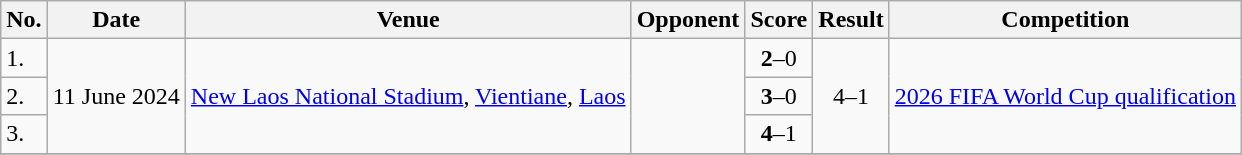<table class="wikitable">
<tr>
<th>No.</th>
<th>Date</th>
<th>Venue</th>
<th>Opponent</th>
<th>Score</th>
<th>Result</th>
<th>Competition</th>
</tr>
<tr>
<td>1.</td>
<td rowspan=3>11 June 2024</td>
<td rowspan=3><a href='#'>New Laos National Stadium</a>, <a href='#'>Vientiane</a>, <a href='#'>Laos</a></td>
<td rowspan=3></td>
<td align=center><strong>2</strong>–0</td>
<td rowspan=3 align=center>4–1</td>
<td rowspan=3><a href='#'>2026 FIFA World Cup qualification</a></td>
</tr>
<tr>
<td>2.</td>
<td align=center><strong>3</strong>–0</td>
</tr>
<tr>
<td>3.</td>
<td align=center><strong>4</strong>–1</td>
</tr>
<tr>
</tr>
</table>
